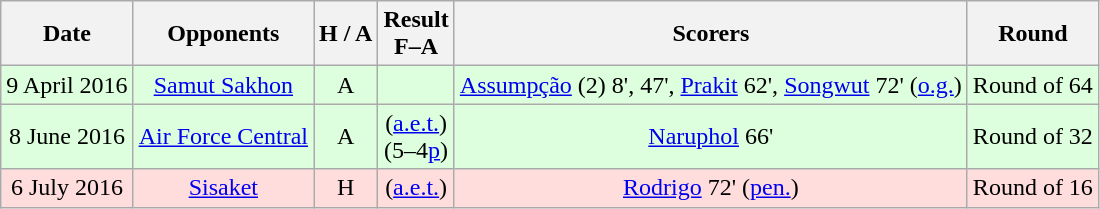<table class="wikitable" style="text-align:center">
<tr>
<th>Date</th>
<th>Opponents</th>
<th>H / A</th>
<th>Result<br>F–A</th>
<th>Scorers</th>
<th>Round</th>
</tr>
<tr bgcolor="#ddffdd">
<td>9 April 2016</td>
<td><a href='#'>Samut Sakhon</a></td>
<td>A</td>
<td></td>
<td><a href='#'>Assumpção</a> (2) 8', 47', <a href='#'>Prakit</a> 62', <a href='#'>Songwut</a> 72' (<a href='#'>o.g.</a>)</td>
<td>Round of 64</td>
</tr>
<tr bgcolor="#ddffdd">
<td>8 June 2016</td>
<td><a href='#'>Air Force Central</a></td>
<td>A</td>
<td> (<a href='#'>a.e.t.</a>)<br>(5–4<a href='#'>p</a>)</td>
<td><a href='#'>Naruphol</a> 66'</td>
<td>Round of 32</td>
</tr>
<tr bgcolor="#ffdddd">
<td>6 July 2016</td>
<td><a href='#'>Sisaket</a></td>
<td>H</td>
<td> (<a href='#'>a.e.t.</a>)</td>
<td><a href='#'>Rodrigo</a> 72' (<a href='#'>pen.</a>)</td>
<td>Round of 16</td>
</tr>
</table>
